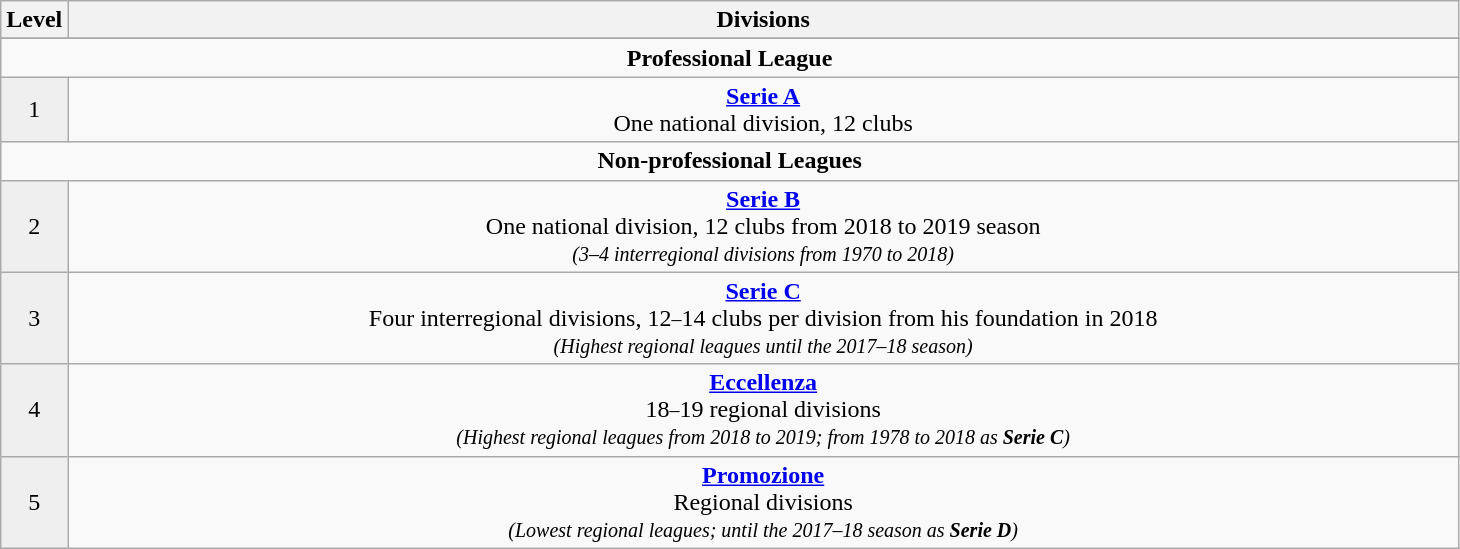<table class="wikitable">
<tr>
<th colspan="2" width="4.6%" align="center"><strong>Level</strong></th>
<th colspan="18" width="95.4%" align="center"><strong>Divisions</strong></th>
</tr>
<tr style="background:#efefef;">
</tr>
<tr>
<td colspan="18" width="100%" style="text-align:center;"><strong>Professional League</strong></td>
</tr>
<tr>
<td colspan="2" width="4.6%" align="center" style="background:#efefef">1</td>
<td colspan="18" width="95.4%" align="center"><strong><a href='#'>Serie A</a></strong><br>One national division, 12 clubs</td>
</tr>
<tr>
<td colspan="18" width="100%" style="text-align:center;"><strong>Non-professional Leagues</strong></td>
</tr>
<tr>
<td colspan="2" width="4.6%" align="center" style="background:#efefef">2</td>
<td colspan="18" width="95.4%" align="center"><strong><a href='#'>Serie B</a></strong><br>One national division, 12 clubs from 2018 to 2019 season<br><small><em>(3–4 interregional divisions from 1970 to 2018)</em></small></td>
</tr>
<tr>
<td colspan="2" width="4.6%" align="center" style="background:#efefef">3</td>
<td colspan="18" width="95.4%" align="center"><strong><a href='#'>Serie C</a></strong><br>Four interregional divisions, 12<small><em>–</em></small>14 clubs per division from his foundation in 2018<br><small><em>(Highest regional leagues until the 2017–18 season)</em></small></td>
</tr>
<tr>
<td colspan="2" width="4.6%" align="center" style="background:#efefef">4</td>
<td colspan="18" width="95.4%" align="center"><strong><a href='#'>Eccellenza</a></strong><br>18<small><em>–</em></small>19 regional divisions<br><small><em>(Highest regional leagues from 2018 to 2019; from 1978 to 2018 as <strong>Serie C</strong>)</em></small></td>
</tr>
<tr>
<td colspan="2" width="4.6%" align="center" style="background:#efefef">5</td>
<td colspan="18" width="95.4%" align="center"><strong><a href='#'>Promozione</a></strong><br>Regional divisions<br><small><em>(Lowest regional leagues; until the 2017–18 season as <strong>Serie D</strong>)</em></small></td>
</tr>
</table>
